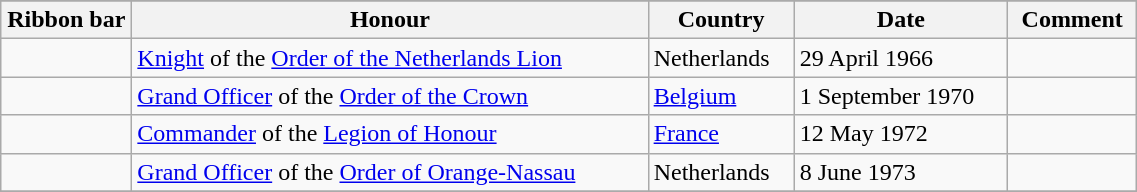<table class="wikitable" style="width:60%;">
<tr style="background:#ccf; text-align:center;">
</tr>
<tr>
<th style="width:80px;">Ribbon bar</th>
<th>Honour</th>
<th>Country</th>
<th>Date</th>
<th>Comment</th>
</tr>
<tr>
<td></td>
<td><a href='#'>Knight</a> of the <a href='#'>Order of the Netherlands Lion</a></td>
<td>Netherlands</td>
<td>29 April 1966</td>
<td></td>
</tr>
<tr>
<td></td>
<td><a href='#'>Grand Officer</a> of the <a href='#'>Order of the Crown</a></td>
<td><a href='#'>Belgium</a></td>
<td>1 September 1970</td>
<td></td>
</tr>
<tr>
<td></td>
<td><a href='#'>Commander</a> of the <a href='#'>Legion of Honour</a></td>
<td><a href='#'>France</a></td>
<td>12 May 1972</td>
<td></td>
</tr>
<tr>
<td></td>
<td><a href='#'>Grand Officer</a> of the <a href='#'>Order of Orange-Nassau</a></td>
<td>Netherlands</td>
<td>8 June 1973</td>
<td></td>
</tr>
<tr>
</tr>
</table>
